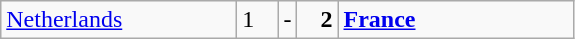<table class="wikitable">
<tr>
<td width=150> <a href='#'>Netherlands</a></td>
<td style="width:20px; text-align:left;">1</td>
<td>-</td>
<td style="width:20px; text-align:right;"><strong>2</strong></td>
<td width=150> <strong><a href='#'>France</a></strong></td>
</tr>
</table>
